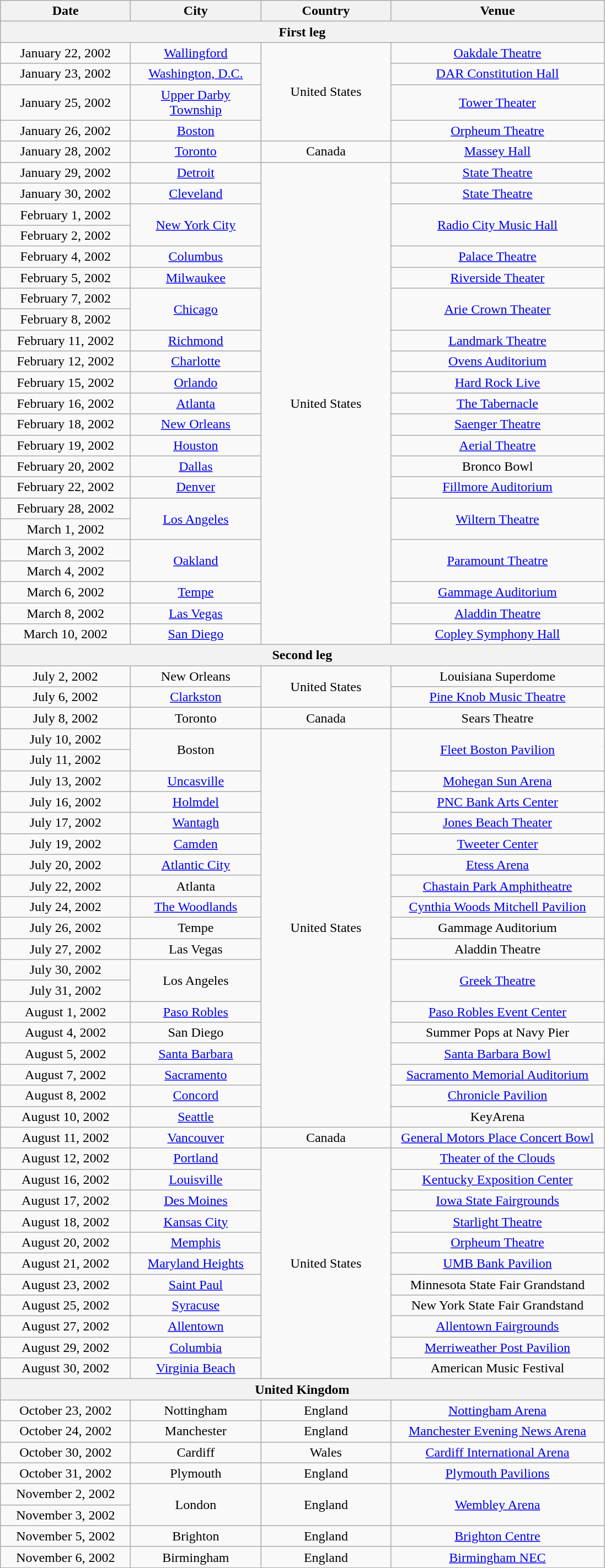<table class="wikitable" style="text-align:center;">
<tr>
<th style="width:150px;">Date</th>
<th style="width:150px;">City</th>
<th style="width:150px;">Country</th>
<th style="width:250px;">Venue</th>
</tr>
<tr>
<th colspan="4">First leg</th>
</tr>
<tr>
<td>January 22, 2002</td>
<td><a href='#'>Wallingford</a></td>
<td rowspan="4">United States</td>
<td><a href='#'>Oakdale Theatre</a></td>
</tr>
<tr>
<td>January 23, 2002</td>
<td><a href='#'>Washington, D.C.</a></td>
<td><a href='#'>DAR Constitution Hall</a></td>
</tr>
<tr>
<td>January 25, 2002</td>
<td><a href='#'>Upper Darby Township</a></td>
<td><a href='#'>Tower Theater</a></td>
</tr>
<tr>
<td>January 26, 2002</td>
<td><a href='#'>Boston</a></td>
<td><a href='#'>Orpheum Theatre</a></td>
</tr>
<tr>
<td>January 28, 2002</td>
<td><a href='#'>Toronto</a></td>
<td>Canada</td>
<td><a href='#'>Massey Hall</a></td>
</tr>
<tr>
<td>January 29, 2002</td>
<td><a href='#'>Detroit</a></td>
<td rowspan="23">United States</td>
<td><a href='#'>State Theatre</a></td>
</tr>
<tr>
<td>January 30, 2002</td>
<td><a href='#'>Cleveland</a></td>
<td><a href='#'>State Theatre</a></td>
</tr>
<tr>
<td>February 1, 2002</td>
<td rowspan="2"><a href='#'>New York City</a></td>
<td rowspan="2"><a href='#'>Radio City Music Hall</a></td>
</tr>
<tr>
<td>February 2, 2002</td>
</tr>
<tr>
<td>February 4, 2002</td>
<td><a href='#'>Columbus</a></td>
<td><a href='#'>Palace Theatre</a></td>
</tr>
<tr>
<td>February 5, 2002</td>
<td><a href='#'>Milwaukee</a></td>
<td><a href='#'>Riverside Theater</a></td>
</tr>
<tr>
<td>February 7, 2002</td>
<td rowspan="2"><a href='#'>Chicago</a></td>
<td rowspan="2"><a href='#'>Arie Crown Theater</a></td>
</tr>
<tr>
<td>February 8, 2002</td>
</tr>
<tr>
<td>February 11, 2002</td>
<td><a href='#'>Richmond</a></td>
<td><a href='#'>Landmark Theatre</a></td>
</tr>
<tr>
<td>February 12, 2002</td>
<td><a href='#'>Charlotte</a></td>
<td><a href='#'>Ovens Auditorium</a></td>
</tr>
<tr>
<td>February 15, 2002</td>
<td><a href='#'>Orlando</a></td>
<td><a href='#'>Hard Rock Live</a></td>
</tr>
<tr>
<td>February 16, 2002</td>
<td><a href='#'>Atlanta</a></td>
<td><a href='#'>The Tabernacle</a></td>
</tr>
<tr>
<td>February 18, 2002</td>
<td><a href='#'>New Orleans</a></td>
<td><a href='#'>Saenger Theatre</a></td>
</tr>
<tr>
<td>February 19, 2002</td>
<td><a href='#'>Houston</a></td>
<td><a href='#'>Aerial Theatre</a></td>
</tr>
<tr>
<td>February 20, 2002</td>
<td><a href='#'>Dallas</a></td>
<td>Bronco Bowl</td>
</tr>
<tr>
<td>February 22, 2002</td>
<td><a href='#'>Denver</a></td>
<td><a href='#'>Fillmore Auditorium</a></td>
</tr>
<tr>
<td>February 28, 2002</td>
<td rowspan="2"><a href='#'>Los Angeles</a></td>
<td rowspan="2"><a href='#'>Wiltern Theatre</a></td>
</tr>
<tr>
<td>March 1, 2002</td>
</tr>
<tr>
<td>March 3, 2002</td>
<td rowspan="2"><a href='#'>Oakland</a></td>
<td rowspan="2"><a href='#'>Paramount Theatre</a></td>
</tr>
<tr>
<td>March 4, 2002</td>
</tr>
<tr>
<td>March 6, 2002</td>
<td><a href='#'>Tempe</a></td>
<td><a href='#'>Gammage Auditorium</a></td>
</tr>
<tr>
<td>March 8, 2002</td>
<td><a href='#'>Las Vegas</a></td>
<td><a href='#'>Aladdin Theatre</a></td>
</tr>
<tr>
<td>March 10, 2002</td>
<td><a href='#'>San Diego</a></td>
<td><a href='#'>Copley Symphony Hall</a></td>
</tr>
<tr>
<th colspan="4">Second leg</th>
</tr>
<tr>
<td>July 2, 2002</td>
<td>New Orleans</td>
<td rowspan="2">United States</td>
<td>Louisiana Superdome</td>
</tr>
<tr>
<td>July 6, 2002</td>
<td><a href='#'>Clarkston</a></td>
<td><a href='#'>Pine Knob Music Theatre</a></td>
</tr>
<tr>
<td>July 8, 2002</td>
<td>Toronto</td>
<td>Canada</td>
<td>Sears Theatre</td>
</tr>
<tr>
<td>July 10, 2002</td>
<td rowspan="2">Boston</td>
<td rowspan="19">United States</td>
<td rowspan="2"><a href='#'>Fleet Boston Pavilion</a></td>
</tr>
<tr>
<td>July 11, 2002</td>
</tr>
<tr>
<td>July 13, 2002</td>
<td><a href='#'>Uncasville</a></td>
<td><a href='#'>Mohegan Sun Arena</a></td>
</tr>
<tr>
<td>July 16, 2002</td>
<td><a href='#'>Holmdel</a></td>
<td><a href='#'>PNC Bank Arts Center</a></td>
</tr>
<tr>
<td>July 17, 2002</td>
<td><a href='#'>Wantagh</a></td>
<td><a href='#'>Jones Beach Theater</a></td>
</tr>
<tr>
<td>July 19, 2002</td>
<td><a href='#'>Camden</a></td>
<td><a href='#'>Tweeter Center</a></td>
</tr>
<tr>
<td>July 20, 2002</td>
<td><a href='#'>Atlantic City</a></td>
<td><a href='#'>Etess Arena</a></td>
</tr>
<tr>
<td>July 22, 2002</td>
<td>Atlanta</td>
<td><a href='#'>Chastain Park Amphitheatre</a></td>
</tr>
<tr>
<td>July 24, 2002</td>
<td><a href='#'>The Woodlands</a></td>
<td><a href='#'>Cynthia Woods Mitchell Pavilion</a></td>
</tr>
<tr>
<td>July 26, 2002</td>
<td>Tempe</td>
<td>Gammage Auditorium</td>
</tr>
<tr>
<td>July 27, 2002</td>
<td>Las Vegas</td>
<td>Aladdin Theatre</td>
</tr>
<tr>
<td>July 30, 2002</td>
<td rowspan="2">Los Angeles</td>
<td rowspan="2"><a href='#'>Greek Theatre</a></td>
</tr>
<tr>
<td>July 31, 2002</td>
</tr>
<tr>
<td>August 1, 2002</td>
<td><a href='#'>Paso Robles</a></td>
<td><a href='#'>Paso Robles Event Center</a></td>
</tr>
<tr>
<td>August 4, 2002</td>
<td>San Diego</td>
<td>Summer Pops at Navy Pier</td>
</tr>
<tr>
<td>August 5, 2002</td>
<td><a href='#'>Santa Barbara</a></td>
<td><a href='#'>Santa Barbara Bowl</a></td>
</tr>
<tr>
<td>August 7, 2002</td>
<td><a href='#'>Sacramento</a></td>
<td><a href='#'>Sacramento Memorial Auditorium</a></td>
</tr>
<tr>
<td>August 8, 2002</td>
<td><a href='#'>Concord</a></td>
<td><a href='#'>Chronicle Pavilion</a></td>
</tr>
<tr>
<td>August 10, 2002</td>
<td><a href='#'>Seattle</a></td>
<td>KeyArena</td>
</tr>
<tr>
<td>August 11, 2002</td>
<td><a href='#'>Vancouver</a></td>
<td>Canada</td>
<td><a href='#'>General Motors Place Concert Bowl</a></td>
</tr>
<tr>
<td>August 12, 2002</td>
<td><a href='#'>Portland</a></td>
<td rowspan="11">United States</td>
<td><a href='#'>Theater of the Clouds</a></td>
</tr>
<tr>
<td>August 16, 2002</td>
<td><a href='#'>Louisville</a></td>
<td><a href='#'>Kentucky Exposition Center</a></td>
</tr>
<tr>
<td>August 17, 2002</td>
<td><a href='#'>Des Moines</a></td>
<td><a href='#'>Iowa State Fairgrounds</a></td>
</tr>
<tr>
<td>August 18, 2002</td>
<td><a href='#'>Kansas City</a></td>
<td><a href='#'>Starlight Theatre</a></td>
</tr>
<tr>
<td>August 20, 2002</td>
<td><a href='#'>Memphis</a></td>
<td><a href='#'>Orpheum Theatre</a></td>
</tr>
<tr>
<td>August 21, 2002</td>
<td><a href='#'>Maryland Heights</a></td>
<td><a href='#'>UMB Bank Pavilion</a></td>
</tr>
<tr>
<td>August 23, 2002</td>
<td><a href='#'>Saint Paul</a></td>
<td>Minnesota State Fair Grandstand</td>
</tr>
<tr>
<td>August 25, 2002</td>
<td><a href='#'>Syracuse</a></td>
<td>New York State Fair Grandstand</td>
</tr>
<tr>
<td>August 27, 2002</td>
<td><a href='#'>Allentown</a></td>
<td><a href='#'>Allentown Fairgrounds</a></td>
</tr>
<tr>
<td>August 29, 2002</td>
<td><a href='#'>Columbia</a></td>
<td><a href='#'>Merriweather Post Pavilion</a></td>
</tr>
<tr>
<td>August 30, 2002</td>
<td><a href='#'>Virginia Beach</a></td>
<td>American Music Festival</td>
</tr>
<tr>
<th colspan="4">United Kingdom</th>
</tr>
<tr>
<td>October 23, 2002</td>
<td>Nottingham</td>
<td>England</td>
<td><a href='#'>Nottingham Arena</a></td>
</tr>
<tr>
<td>October 24, 2002</td>
<td>Manchester</td>
<td>England</td>
<td><a href='#'>Manchester Evening News Arena</a></td>
</tr>
<tr>
<td>October 30, 2002</td>
<td>Cardiff</td>
<td>Wales</td>
<td><a href='#'>Cardiff International Arena</a></td>
</tr>
<tr>
<td>October 31, 2002</td>
<td>Plymouth</td>
<td>England</td>
<td><a href='#'>Plymouth Pavilions</a></td>
</tr>
<tr>
<td>November 2, 2002</td>
<td rowspan="2">London</td>
<td rowspan="2">England</td>
<td rowspan="2"><a href='#'>Wembley Arena</a></td>
</tr>
<tr>
<td>November 3, 2002</td>
</tr>
<tr>
<td>November 5, 2002</td>
<td>Brighton</td>
<td>England</td>
<td><a href='#'>Brighton Centre</a></td>
</tr>
<tr>
<td>November 6, 2002</td>
<td>Birmingham</td>
<td>England</td>
<td><a href='#'>Birmingham NEC</a></td>
</tr>
</table>
